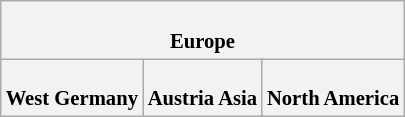<table class="wikitable plainrowheaders" style="background:#fff; font-size:86%; line-height:16px; border:grey solid 1px; border-collapse:collapse;">
<tr>
<th colspan="6"><br>Europe
</th>
</tr>
<tr>
<th colspan=2><br>West Germany
</th>
<th colspan=2><br>Austria

Asia
</th>
<th colspan=2><br>North America
</th>
</tr>
</table>
